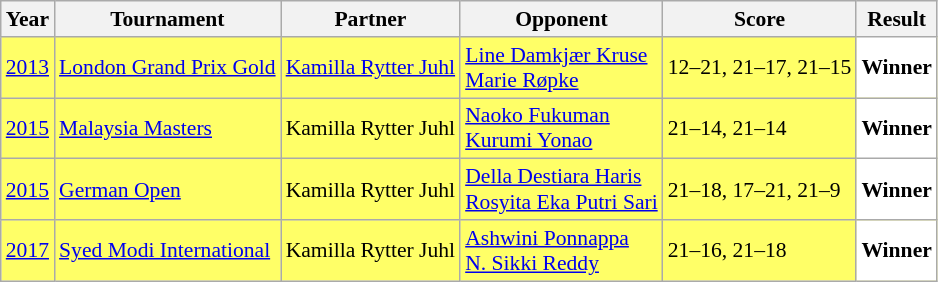<table class="sortable wikitable" style="font-size: 90%;">
<tr>
<th>Year</th>
<th>Tournament</th>
<th>Partner</th>
<th>Opponent</th>
<th>Score</th>
<th>Result</th>
</tr>
<tr style="background:#FFFF67">
<td align="center"><a href='#'>2013</a></td>
<td align="left"><a href='#'>London Grand Prix Gold</a></td>
<td align="left"> <a href='#'>Kamilla Rytter Juhl</a></td>
<td align="left"> <a href='#'>Line Damkjær Kruse</a> <br>  <a href='#'>Marie Røpke</a></td>
<td align="left">12–21, 21–17, 21–15</td>
<td style="text-align:left; background:white"> <strong>Winner</strong></td>
</tr>
<tr style="background:#FFFF67">
<td align="center"><a href='#'>2015</a></td>
<td align="left"><a href='#'>Malaysia Masters</a></td>
<td align="left"> Kamilla Rytter Juhl</td>
<td align="left"> <a href='#'>Naoko Fukuman</a> <br>  <a href='#'>Kurumi Yonao</a></td>
<td align="left">21–14, 21–14</td>
<td style="text-align:left; background:white"> <strong>Winner</strong></td>
</tr>
<tr style="background:#FFFF67">
<td align="center"><a href='#'>2015</a></td>
<td align="left"><a href='#'>German Open</a></td>
<td align="left"> Kamilla Rytter Juhl</td>
<td align="left"> <a href='#'>Della Destiara Haris</a> <br>  <a href='#'>Rosyita Eka Putri Sari</a></td>
<td align="left">21–18, 17–21, 21–9</td>
<td style="text-align:left; background:white"> <strong>Winner</strong></td>
</tr>
<tr style="background:#FFFF67">
<td align="center"><a href='#'>2017</a></td>
<td align="left"><a href='#'>Syed Modi International</a></td>
<td align="left"> Kamilla Rytter Juhl</td>
<td align="left"> <a href='#'>Ashwini Ponnappa</a> <br>  <a href='#'>N. Sikki Reddy</a></td>
<td align="left">21–16, 21–18</td>
<td style="text-align:left; background:white"> <strong>Winner</strong></td>
</tr>
</table>
